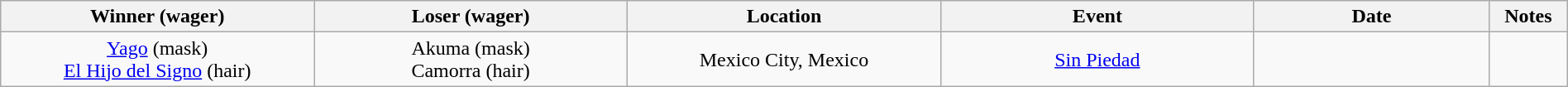<table class="wikitable sortable" width=100%  style="text-align: center">
<tr>
<th width=20% scope="col">Winner (wager)</th>
<th width=20% scope="col">Loser (wager)</th>
<th width=20% scope="col">Location</th>
<th width=20% scope="col">Event</th>
<th width=15% scope="col">Date</th>
<th class="unsortable" width=5% scope="col">Notes</th>
</tr>
<tr>
<td><a href='#'>Yago</a>  (mask)<br><a href='#'>El Hijo del Signo</a> (hair)</td>
<td>Akuma (mask)<br>Camorra (hair)</td>
<td>Mexico City, Mexico</td>
<td><a href='#'>Sin Piedad</a></td>
<td></td>
<td></td>
</tr>
</table>
